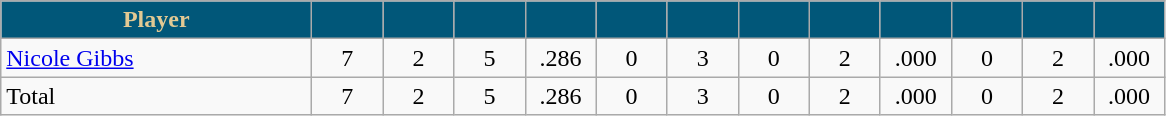<table class="wikitable" style="text-align:center">
<tr>
<th style="background:#015779; color:#E2C993" width="200px">Player</th>
<th style="background:#015779; color:#E2C993" width="40px"></th>
<th style="background:#015779; color:#E2C993" width="40px"></th>
<th style="background:#015779; color:#E2C993" width="40px"></th>
<th style="background:#015779; color:#E2C993" width="40px"></th>
<th style="background:#015779; color:#E2C993" width="40px"></th>
<th style="background:#015779; color:#E2C993" width="40px"></th>
<th style="background:#015779; color:#E2C993" width="40px"></th>
<th style="background:#015779; color:#E2C993" width="40px"></th>
<th style="background:#015779; color:#E2C993" width="40px"></th>
<th style="background:#015779; color:#E2C993" width="40px"></th>
<th style="background:#015779; color:#E2C993" width="40px"></th>
<th style="background:#015779; color:#E2C993" width="40px"></th>
</tr>
<tr>
<td style="text-align:left"><a href='#'>Nicole Gibbs</a></td>
<td>7</td>
<td>2</td>
<td>5</td>
<td>.286</td>
<td>0</td>
<td>3</td>
<td>0</td>
<td>2</td>
<td>.000</td>
<td>0</td>
<td>2</td>
<td>.000</td>
</tr>
<tr>
<td style="text-align:left">Total</td>
<td>7</td>
<td>2</td>
<td>5</td>
<td>.286</td>
<td>0</td>
<td>3</td>
<td>0</td>
<td>2</td>
<td>.000</td>
<td>0</td>
<td>2</td>
<td>.000</td>
</tr>
</table>
